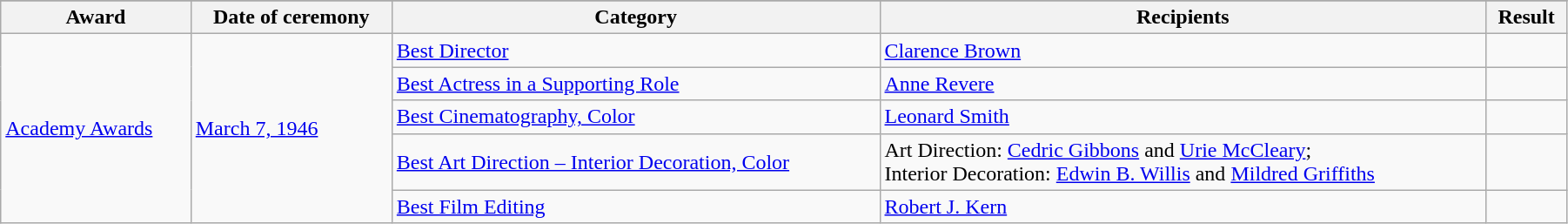<table class="wikitable" style="width:95%;">
<tr style="background:#ccc; text-align:center;">
</tr>
<tr>
<th>Award</th>
<th>Date of ceremony</th>
<th>Category</th>
<th>Recipients</th>
<th>Result</th>
</tr>
<tr>
<td rowspan="5"><a href='#'>Academy Awards</a></td>
<td rowspan="5"><a href='#'>March 7, 1946</a></td>
<td><a href='#'>Best Director</a></td>
<td><a href='#'>Clarence Brown</a></td>
<td></td>
</tr>
<tr>
<td><a href='#'>Best Actress in a Supporting Role</a></td>
<td><a href='#'>Anne Revere</a></td>
<td></td>
</tr>
<tr>
<td><a href='#'>Best Cinematography, Color</a></td>
<td><a href='#'>Leonard Smith</a></td>
<td></td>
</tr>
<tr>
<td><a href='#'>Best Art Direction – Interior Decoration, Color</a></td>
<td>Art Direction: <a href='#'>Cedric Gibbons</a> and <a href='#'>Urie McCleary</a>;<br>Interior Decoration: <a href='#'>Edwin B. Willis</a> and <a href='#'>Mildred Griffiths</a></td>
<td></td>
</tr>
<tr>
<td><a href='#'>Best Film Editing</a></td>
<td><a href='#'>Robert J. Kern</a></td>
<td></td>
</tr>
</table>
